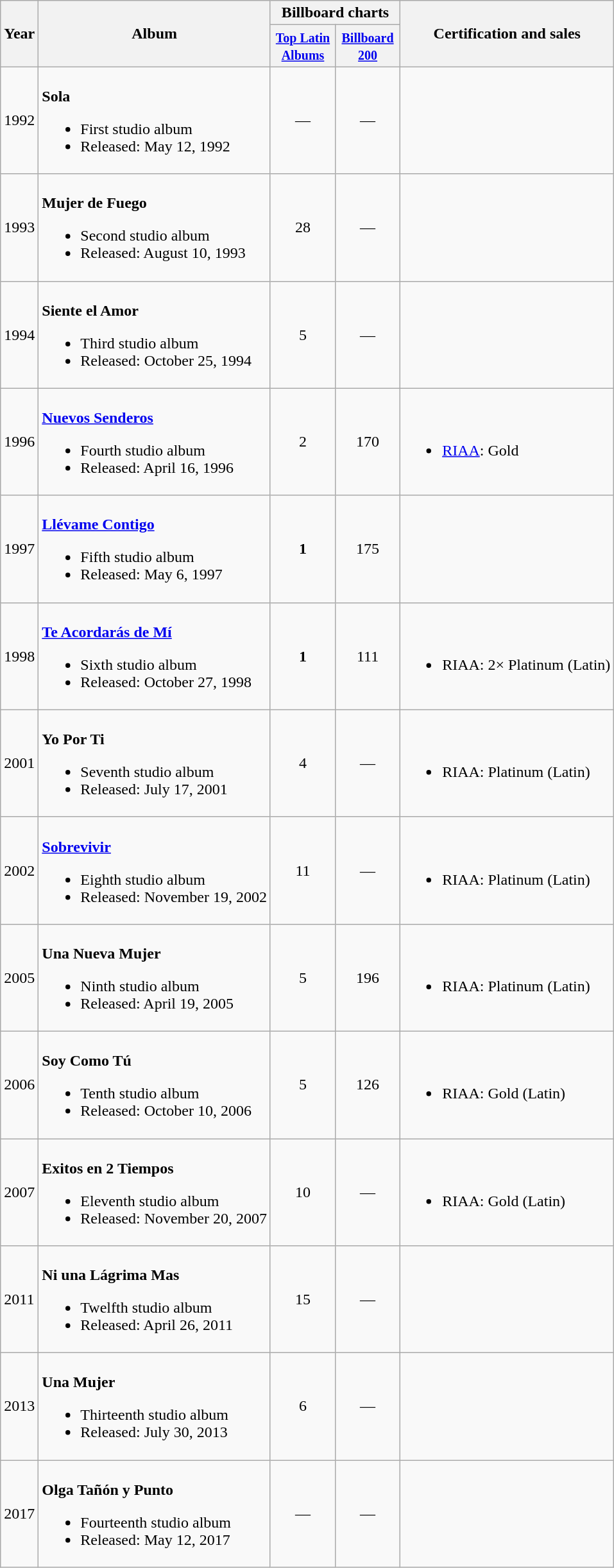<table class="wikitable">
<tr>
<th rowspan="2">Year</th>
<th rowspan="2">Album</th>
<th colspan="2">Billboard charts</th>
<th rowspan="2">Certification and sales</th>
</tr>
<tr>
<th width="60"><small><a href='#'>Top Latin Albums</a></small></th>
<th width="60"><small><a href='#'>Billboard 200</a></small></th>
</tr>
<tr>
<td>1992</td>
<td><br><strong>Sola</strong><ul><li>First studio album</li><li>Released: May 12, 1992</li></ul></td>
<td style="text-align:center;">—</td>
<td style="text-align:center;">—</td>
<td align="left"></td>
</tr>
<tr>
<td>1993</td>
<td><br><strong>Mujer de Fuego</strong><ul><li>Second studio album</li><li>Released: August 10, 1993</li></ul></td>
<td style="text-align:center;">28</td>
<td style="text-align:center;">—</td>
<td align="left"></td>
</tr>
<tr>
<td>1994</td>
<td><br><strong>Siente el Amor</strong><ul><li>Third studio album</li><li>Released: October 25, 1994</li></ul></td>
<td style="text-align:center;">5</td>
<td style="text-align:center;">—</td>
<td align="left"></td>
</tr>
<tr>
<td>1996</td>
<td><br><strong><a href='#'>Nuevos Senderos</a></strong><ul><li>Fourth studio album</li><li>Released: April 16, 1996</li></ul></td>
<td style="text-align:center;">2</td>
<td style="text-align:center;">170</td>
<td align="left"><br><ul><li><a href='#'>RIAA</a>: Gold</li></ul></td>
</tr>
<tr>
<td>1997</td>
<td><br><strong><a href='#'>Llévame Contigo</a></strong><ul><li>Fifth studio album</li><li>Released: May 6, 1997</li></ul></td>
<td style="text-align:center;"><strong>1</strong></td>
<td style="text-align:center;">175</td>
<td align="left"></td>
</tr>
<tr>
<td>1998</td>
<td><br><strong><a href='#'>Te Acordarás de Mí</a></strong><ul><li>Sixth studio album</li><li>Released: October 27, 1998</li></ul></td>
<td style="text-align:center;"><strong>1</strong></td>
<td style="text-align:center;">111</td>
<td align="left"><br><ul><li>RIAA: 2× Platinum (Latin)</li></ul></td>
</tr>
<tr>
<td>2001</td>
<td><br><strong>Yo Por Ti</strong><ul><li>Seventh studio album</li><li>Released: July 17, 2001</li></ul></td>
<td style="text-align:center;">4</td>
<td style="text-align:center;">—</td>
<td align="left"><br><ul><li>RIAA: Platinum (Latin)</li></ul></td>
</tr>
<tr>
<td>2002</td>
<td><br><strong><a href='#'>Sobrevivir</a></strong><ul><li>Eighth studio album</li><li>Released: November 19, 2002</li></ul></td>
<td style="text-align:center;">11</td>
<td style="text-align:center;">—</td>
<td align="left"><br><ul><li>RIAA: Platinum (Latin)</li></ul></td>
</tr>
<tr>
<td>2005</td>
<td><br><strong>Una Nueva Mujer</strong><ul><li>Ninth studio album</li><li>Released: April 19, 2005</li></ul></td>
<td style="text-align:center;">5</td>
<td style="text-align:center;">196</td>
<td align="left"><br><ul><li>RIAA: Platinum (Latin)</li></ul></td>
</tr>
<tr>
<td>2006</td>
<td><br><strong>Soy Como Tú</strong><ul><li>Tenth studio album</li><li>Released: October 10, 2006</li></ul></td>
<td style="text-align:center;">5</td>
<td style="text-align:center;">126</td>
<td align="left"><br><ul><li>RIAA: Gold (Latin)</li></ul></td>
</tr>
<tr>
<td>2007</td>
<td><br><strong>Exitos en 2 Tiempos</strong><ul><li>Eleventh studio album</li><li>Released: November 20, 2007</li></ul></td>
<td style="text-align:center;">10</td>
<td style="text-align:center;">—</td>
<td align="left"><br><ul><li>RIAA: Gold (Latin)</li></ul></td>
</tr>
<tr>
<td>2011</td>
<td><br><strong>Ni una Lágrima Mas</strong><ul><li>Twelfth studio album</li><li>Released: April 26, 2011</li></ul></td>
<td style="text-align:center;">15</td>
<td style="text-align:center;">—</td>
<td align="left"></td>
</tr>
<tr>
<td>2013</td>
<td><br><strong>Una Mujer</strong><ul><li>Thirteenth studio album</li><li>Released: July 30, 2013</li></ul></td>
<td style="text-align:center;">6</td>
<td style="text-align:center;">—</td>
<td align="left"></td>
</tr>
<tr>
<td>2017</td>
<td><br><strong>Olga Tañón y Punto</strong><ul><li>Fourteenth studio album</li><li>Released: May 12, 2017</li></ul></td>
<td style="text-align:center;">—</td>
<td style="text-align:center;">—</td>
<td align="left"></td>
</tr>
</table>
